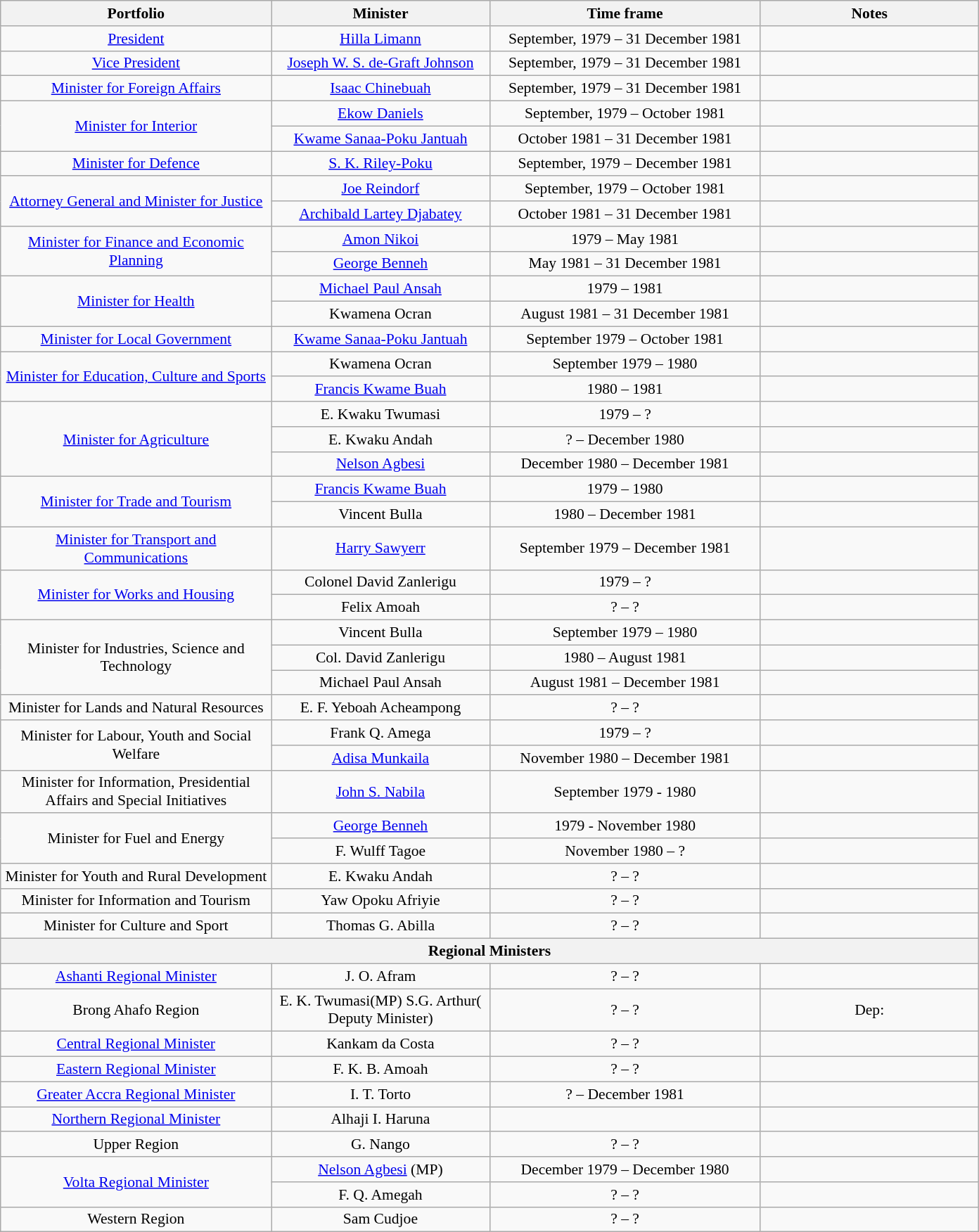<table class="wikitable" style="font-size:90%; text-align:center;">
<tr>
<th width=250>Portfolio</th>
<th width=200>Minister</th>
<th width=250>Time frame</th>
<th width=200>Notes</th>
</tr>
<tr>
<td><a href='#'>President</a></td>
<td><a href='#'>Hilla Limann</a></td>
<td>September, 1979 – 31 December 1981</td>
<td></td>
</tr>
<tr>
<td><a href='#'>Vice President</a></td>
<td><a href='#'>Joseph W. S. de-Graft Johnson</a></td>
<td>September, 1979 – 31 December 1981</td>
<td></td>
</tr>
<tr>
<td><a href='#'>Minister for Foreign Affairs</a></td>
<td><a href='#'>Isaac Chinebuah</a></td>
<td>September, 1979 – 31 December 1981</td>
<td></td>
</tr>
<tr>
<td rowspan=2><a href='#'>Minister for Interior</a></td>
<td><a href='#'>Ekow Daniels</a></td>
<td>September, 1979 – October 1981</td>
<td></td>
</tr>
<tr>
<td><a href='#'>Kwame Sanaa-Poku Jantuah</a></td>
<td>October 1981 – 31 December 1981</td>
<td></td>
</tr>
<tr>
<td><a href='#'>Minister for Defence</a></td>
<td><a href='#'>S. K. Riley-Poku</a></td>
<td>September, 1979 – December 1981</td>
<td></td>
</tr>
<tr>
<td rowspan=2><a href='#'>Attorney General and Minister for Justice</a></td>
<td><a href='#'>Joe Reindorf</a></td>
<td>September, 1979 – October 1981</td>
<td></td>
</tr>
<tr>
<td><a href='#'>Archibald Lartey Djabatey</a></td>
<td>October 1981 – 31 December 1981</td>
<td></td>
</tr>
<tr>
<td rowspan=2><a href='#'>Minister for Finance and Economic Planning</a></td>
<td><a href='#'>Amon Nikoi</a></td>
<td>1979 – May 1981</td>
<td></td>
</tr>
<tr>
<td><a href='#'>George Benneh</a></td>
<td>May 1981 – 31 December 1981</td>
<td></td>
</tr>
<tr>
<td rowspan=2><a href='#'>Minister for Health</a></td>
<td><a href='#'>Michael Paul Ansah</a></td>
<td>1979 – 1981</td>
<td></td>
</tr>
<tr>
<td>Kwamena Ocran</td>
<td>August 1981 – 31 December 1981</td>
<td></td>
</tr>
<tr>
<td><a href='#'>Minister for Local Government</a></td>
<td><a href='#'>Kwame Sanaa-Poku Jantuah</a></td>
<td>September 1979 – October 1981</td>
<td></td>
</tr>
<tr>
<td rowspan=2><a href='#'>Minister for Education, Culture and Sports</a></td>
<td>Kwamena Ocran</td>
<td>September 1979 – 1980</td>
<td></td>
</tr>
<tr>
<td><a href='#'>Francis Kwame Buah</a></td>
<td>1980 – 1981</td>
<td></td>
</tr>
<tr>
<td rowspan=3><a href='#'>Minister for Agriculture</a></td>
<td>E. Kwaku Twumasi</td>
<td>1979 – ?</td>
<td></td>
</tr>
<tr>
<td>E. Kwaku Andah</td>
<td>? – December 1980</td>
<td></td>
</tr>
<tr>
<td><a href='#'>Nelson Agbesi</a></td>
<td>December 1980 – December 1981</td>
<td></td>
</tr>
<tr>
<td rowspan=2><a href='#'>Minister for Trade and Tourism</a></td>
<td><a href='#'>Francis Kwame Buah</a></td>
<td>1979 – 1980</td>
<td></td>
</tr>
<tr>
<td>Vincent Bulla</td>
<td>1980  – December 1981</td>
<td></td>
</tr>
<tr>
<td><a href='#'>Minister for Transport and Communications</a></td>
<td><a href='#'>Harry Sawyerr</a></td>
<td>September 1979 – December 1981</td>
<td></td>
</tr>
<tr>
<td rowspan=2><a href='#'>Minister for Works and Housing</a></td>
<td>Colonel David Zanlerigu </td>
<td>1979 – ?</td>
<td></td>
</tr>
<tr>
<td>Felix Amoah</td>
<td>? – ?</td>
<td></td>
</tr>
<tr>
<td rowspan=3>Minister for Industries, Science and Technology</td>
<td>Vincent Bulla</td>
<td>September 1979 – 1980</td>
<td></td>
</tr>
<tr>
<td>Col. David Zanlerigu </td>
<td>1980 – August 1981</td>
<td></td>
</tr>
<tr>
<td>Michael Paul Ansah</td>
<td>August 1981 – December 1981</td>
<td></td>
</tr>
<tr>
<td>Minister for Lands and Natural Resources</td>
<td>E. F. Yeboah Acheampong</td>
<td>? – ?</td>
<td></td>
</tr>
<tr>
<td rowspan=2>Minister for Labour, Youth and Social Welfare</td>
<td>Frank Q. Amega</td>
<td>1979 – ?</td>
<td></td>
</tr>
<tr>
<td><a href='#'>Adisa Munkaila</a></td>
<td>November 1980 – December 1981</td>
<td></td>
</tr>
<tr>
<td>Minister for Information, Presidential Affairs and Special Initiatives</td>
<td><a href='#'>John S. Nabila</a></td>
<td>September 1979 - 1980</td>
<td></td>
</tr>
<tr>
<td rowspan=2>Minister for Fuel and Energy</td>
<td><a href='#'>George Benneh</a></td>
<td>1979 - November 1980</td>
<td></td>
</tr>
<tr>
<td>F. Wulff Tagoe</td>
<td>November 1980 – ?</td>
<td></td>
</tr>
<tr>
<td>Minister for Youth and Rural Development</td>
<td>E. Kwaku Andah</td>
<td>? – ?</td>
<td></td>
</tr>
<tr>
<td>Minister for Information and Tourism</td>
<td>Yaw Opoku Afriyie</td>
<td>? – ?</td>
<td></td>
</tr>
<tr>
<td>Minister for Culture and Sport</td>
<td>Thomas G. Abilla</td>
<td>? – ?</td>
<td></td>
</tr>
<tr>
<th colspan=4>Regional Ministers</th>
</tr>
<tr>
<td><a href='#'>Ashanti Regional Minister</a></td>
<td>J. O. Afram</td>
<td>? – ?</td>
<td></td>
</tr>
<tr>
<td>Brong Ahafo Region</td>
<td>E. K. Twumasi(MP) S.G. Arthur( Deputy Minister)</td>
<td>? – ?</td>
<td>Dep:</td>
</tr>
<tr>
<td><a href='#'>Central Regional Minister</a></td>
<td>Kankam da Costa</td>
<td>? – ?</td>
<td></td>
</tr>
<tr>
<td><a href='#'>Eastern Regional Minister</a></td>
<td>F. K. B. Amoah</td>
<td>? – ?</td>
<td></td>
</tr>
<tr>
<td><a href='#'>Greater Accra Regional Minister</a></td>
<td>I. T. Torto</td>
<td>? – December 1981</td>
<td></td>
</tr>
<tr>
<td><a href='#'>Northern Regional Minister</a></td>
<td>Alhaji I. Haruna</td>
<td></td>
<td></td>
</tr>
<tr>
<td>Upper Region</td>
<td>G. Nango</td>
<td>? – ?</td>
<td></td>
</tr>
<tr>
<td rowspan=2><a href='#'>Volta Regional Minister</a></td>
<td><a href='#'>Nelson Agbesi</a> (MP)</td>
<td>December 1979 – December 1980</td>
<td></td>
</tr>
<tr>
<td>F. Q. Amegah</td>
<td>? – ?</td>
<td></td>
</tr>
<tr>
<td>Western Region</td>
<td>Sam Cudjoe</td>
<td>? – ?</td>
<td></td>
</tr>
</table>
